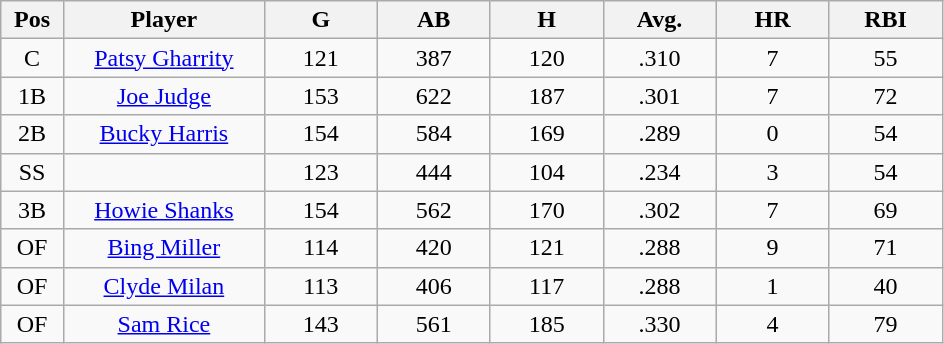<table class="wikitable sortable">
<tr>
<th bgcolor="#DDDDFF" width="5%">Pos</th>
<th bgcolor="#DDDDFF" width="16%">Player</th>
<th bgcolor="#DDDDFF" width="9%">G</th>
<th bgcolor="#DDDDFF" width="9%">AB</th>
<th bgcolor="#DDDDFF" width="9%">H</th>
<th bgcolor="#DDDDFF" width="9%">Avg.</th>
<th bgcolor="#DDDDFF" width="9%">HR</th>
<th bgcolor="#DDDDFF" width="9%">RBI</th>
</tr>
<tr align="center">
<td>C</td>
<td><a href='#'>Patsy Gharrity</a></td>
<td>121</td>
<td>387</td>
<td>120</td>
<td>.310</td>
<td>7</td>
<td>55</td>
</tr>
<tr align="center">
<td>1B</td>
<td><a href='#'>Joe Judge</a></td>
<td>153</td>
<td>622</td>
<td>187</td>
<td>.301</td>
<td>7</td>
<td>72</td>
</tr>
<tr align="center">
<td>2B</td>
<td><a href='#'>Bucky Harris</a></td>
<td>154</td>
<td>584</td>
<td>169</td>
<td>.289</td>
<td>0</td>
<td>54</td>
</tr>
<tr align="center">
<td>SS</td>
<td></td>
<td>123</td>
<td>444</td>
<td>104</td>
<td>.234</td>
<td>3</td>
<td>54</td>
</tr>
<tr align="center">
<td>3B</td>
<td><a href='#'>Howie Shanks</a></td>
<td>154</td>
<td>562</td>
<td>170</td>
<td>.302</td>
<td>7</td>
<td>69</td>
</tr>
<tr align="center">
<td>OF</td>
<td><a href='#'>Bing Miller</a></td>
<td>114</td>
<td>420</td>
<td>121</td>
<td>.288</td>
<td>9</td>
<td>71</td>
</tr>
<tr align="center">
<td>OF</td>
<td><a href='#'>Clyde Milan</a></td>
<td>113</td>
<td>406</td>
<td>117</td>
<td>.288</td>
<td>1</td>
<td>40</td>
</tr>
<tr align="center">
<td>OF</td>
<td><a href='#'>Sam Rice</a></td>
<td>143</td>
<td>561</td>
<td>185</td>
<td>.330</td>
<td>4</td>
<td>79</td>
</tr>
</table>
